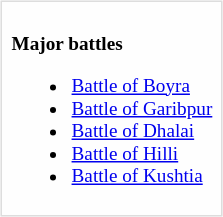<table style="float:right; font-size:80%; border:1px solid #ddd; background:#fefefe; padding:3px; margin:1em;">
<tr>
<td><br><span><strong>Major battles</strong></span><ul><li><a href='#'>Battle of Boyra</a></li><li><a href='#'>Battle of Garibpur</a></li><li><a href='#'>Battle of Dhalai</a></li><li><a href='#'>Battle of Hilli</a></li><li><a href='#'>Battle of Kushtia</a></li></ul></td>
</tr>
</table>
